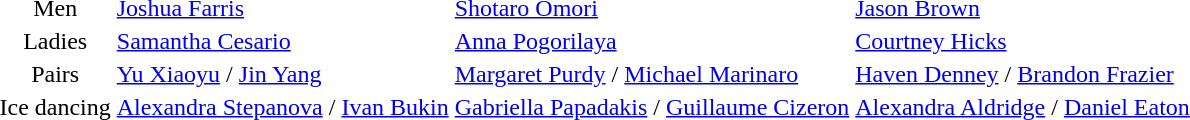<table>
<tr>
<td style="text-align: center;">Men</td>
<td> <a href='#'>Joshua Farris</a></td>
<td> <a href='#'>Shotaro Omori</a></td>
<td> <a href='#'>Jason Brown</a></td>
</tr>
<tr>
<td style="text-align: center;">Ladies</td>
<td> <a href='#'>Samantha Cesario</a></td>
<td> <a href='#'>Anna Pogorilaya</a></td>
<td> <a href='#'>Courtney Hicks</a></td>
</tr>
<tr>
<td style="text-align: center;">Pairs</td>
<td> <a href='#'>Yu Xiaoyu</a> / <a href='#'>Jin Yang</a></td>
<td> <a href='#'>Margaret Purdy</a> / <a href='#'>Michael Marinaro</a></td>
<td> <a href='#'>Haven Denney</a> / <a href='#'>Brandon Frazier</a></td>
</tr>
<tr>
<td style="text-align: center;">Ice dancing</td>
<td> <a href='#'>Alexandra Stepanova</a> / <a href='#'>Ivan Bukin</a></td>
<td> <a href='#'>Gabriella Papadakis</a> / <a href='#'>Guillaume Cizeron</a></td>
<td> <a href='#'>Alexandra Aldridge</a> / <a href='#'>Daniel Eaton</a></td>
</tr>
</table>
